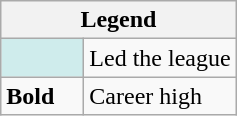<table class="wikitable">
<tr>
<th colspan="2">Legend</th>
</tr>
<tr>
<td style="background:#cfecec; width:3em;"></td>
<td>Led the league</td>
</tr>
<tr>
<td><strong>Bold</strong></td>
<td>Career high</td>
</tr>
</table>
